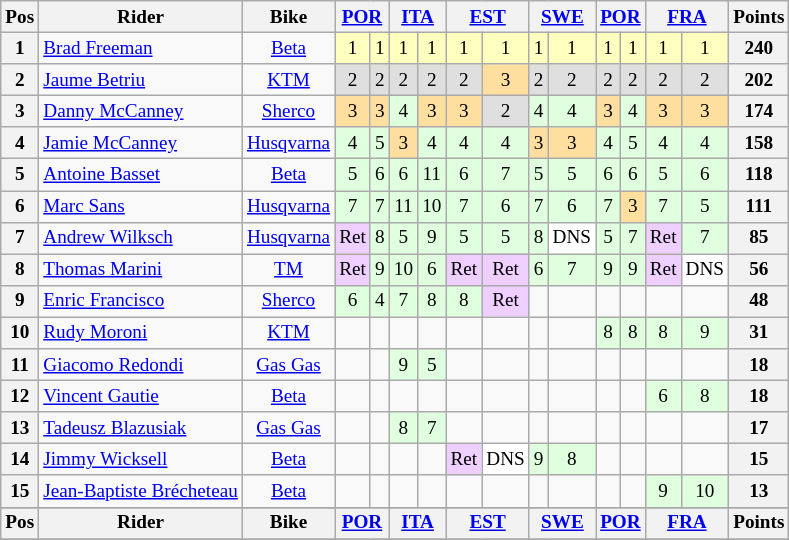<table class="wikitable" style="font-size: 80%; text-align:center">
<tr valign="top">
<th valign="middle">Pos</th>
<th valign="middle">Rider</th>
<th valign="middle">Bike</th>
<th colspan=2><a href='#'>POR</a><br></th>
<th colspan=2><a href='#'>ITA</a><br></th>
<th colspan=2><a href='#'>EST</a><br></th>
<th colspan=2><a href='#'>SWE</a><br></th>
<th colspan=2><a href='#'>POR</a><br></th>
<th colspan=2><a href='#'>FRA</a><br></th>
<th valign="middle">Points</th>
</tr>
<tr>
<th>1</th>
<td align=left> <a href='#'>Brad Freeman</a></td>
<td><a href='#'>Beta</a></td>
<td style="background:#ffffbf;">1</td>
<td style="background:#ffffbf;">1</td>
<td style="background:#ffffbf;">1</td>
<td style="background:#ffffbf;">1</td>
<td style="background:#ffffbf;">1</td>
<td style="background:#ffffbf;">1</td>
<td style="background:#ffffbf;">1</td>
<td style="background:#ffffbf;">1</td>
<td style="background:#ffffbf;">1</td>
<td style="background:#ffffbf;">1</td>
<td style="background:#ffffbf;">1</td>
<td style="background:#ffffbf;">1</td>
<th>240</th>
</tr>
<tr>
<th>2</th>
<td align=left> <a href='#'>Jaume Betriu</a></td>
<td><a href='#'>KTM</a></td>
<td style="background:#dfdfdf;">2</td>
<td style="background:#dfdfdf;">2</td>
<td style="background:#dfdfdf;">2</td>
<td style="background:#dfdfdf;">2</td>
<td style="background:#dfdfdf;">2</td>
<td style="background:#ffdf9f;">3</td>
<td style="background:#dfdfdf;">2</td>
<td style="background:#dfdfdf;">2</td>
<td style="background:#dfdfdf;">2</td>
<td style="background:#dfdfdf;">2</td>
<td style="background:#dfdfdf;">2</td>
<td style="background:#dfdfdf;">2</td>
<th>202</th>
</tr>
<tr>
<th>3</th>
<td align=left> <a href='#'>Danny McCanney</a></td>
<td><a href='#'>Sherco</a></td>
<td style="background:#ffdf9f;">3</td>
<td style="background:#ffdf9f;">3</td>
<td style="background:#dfffdf;">4</td>
<td style="background:#ffdf9f;">3</td>
<td style="background:#ffdf9f;">3</td>
<td style="background:#dfdfdf;">2</td>
<td style="background:#dfffdf;">4</td>
<td style="background:#dfffdf;">4</td>
<td style="background:#ffdf9f;">3</td>
<td style="background:#dfffdf;">4</td>
<td style="background:#ffdf9f;">3</td>
<td style="background:#ffdf9f;">3</td>
<th>174</th>
</tr>
<tr>
<th>4</th>
<td align=left> <a href='#'>Jamie McCanney</a></td>
<td><a href='#'>Husqvarna</a></td>
<td style="background:#dfffdf;">4</td>
<td style="background:#dfffdf;">5</td>
<td style="background:#ffdf9f;">3</td>
<td style="background:#dfffdf;">4</td>
<td style="background:#dfffdf;">4</td>
<td style="background:#dfffdf;">4</td>
<td style="background:#ffdf9f;">3</td>
<td style="background:#ffdf9f;">3</td>
<td style="background:#dfffdf;">4</td>
<td style="background:#dfffdf;">5</td>
<td style="background:#dfffdf;">4</td>
<td style="background:#dfffdf;">4</td>
<th>158</th>
</tr>
<tr>
<th>5</th>
<td align=left> <a href='#'>Antoine Basset</a></td>
<td><a href='#'>Beta</a></td>
<td style="background:#dfffdf;">5</td>
<td style="background:#dfffdf;">6</td>
<td style="background:#dfffdf;">6</td>
<td style="background:#dfffdf;">11</td>
<td style="background:#dfffdf;">6</td>
<td style="background:#dfffdf;">7</td>
<td style="background:#dfffdf;">5</td>
<td style="background:#dfffdf;">5</td>
<td style="background:#dfffdf;">6</td>
<td style="background:#dfffdf;">6</td>
<td style="background:#dfffdf;">5</td>
<td style="background:#dfffdf;">6</td>
<th>118</th>
</tr>
<tr>
<th>6</th>
<td align=left> <a href='#'>Marc Sans</a></td>
<td><a href='#'>Husqvarna</a></td>
<td style="background:#dfffdf;">7</td>
<td style="background:#dfffdf;">7</td>
<td style="background:#dfffdf;">11</td>
<td style="background:#dfffdf;">10</td>
<td style="background:#dfffdf;">7</td>
<td style="background:#dfffdf;">6</td>
<td style="background:#dfffdf;">7</td>
<td style="background:#dfffdf;">6</td>
<td style="background:#dfffdf;">7</td>
<td style="background:#ffdf9f;">3</td>
<td style="background:#dfffdf;">7</td>
<td style="background:#dfffdf;">5</td>
<th>111</th>
</tr>
<tr>
<th>7</th>
<td align=left> <a href='#'>Andrew Wilksch</a></td>
<td><a href='#'>Husqvarna</a></td>
<td style="background:#efcfff;">Ret</td>
<td style="background:#dfffdf;">8</td>
<td style="background:#dfffdf;">5</td>
<td style="background:#dfffdf;">9</td>
<td style="background:#dfffdf;">5</td>
<td style="background:#dfffdf;">5</td>
<td style="background:#dfffdf;">8</td>
<td style="background:#ffffff;">DNS</td>
<td style="background:#dfffdf;">5</td>
<td style="background:#dfffdf;">7</td>
<td style="background:#efcfff;">Ret</td>
<td style="background:#dfffdf;">7</td>
<th>85</th>
</tr>
<tr>
<th>8</th>
<td align=left> <a href='#'>Thomas Marini</a></td>
<td><a href='#'>TM</a></td>
<td style="background:#efcfff;">Ret</td>
<td style="background:#dfffdf;">9</td>
<td style="background:#dfffdf;">10</td>
<td style="background:#dfffdf;">6</td>
<td style="background:#efcfff;">Ret</td>
<td style="background:#efcfff;">Ret</td>
<td style="background:#dfffdf;">6</td>
<td style="background:#dfffdf;">7</td>
<td style="background:#dfffdf;">9</td>
<td style="background:#dfffdf;">9</td>
<td style="background:#efcfff;">Ret</td>
<td style="background:#ffffff;">DNS</td>
<th>56</th>
</tr>
<tr>
<th>9</th>
<td align=left> <a href='#'>Enric Francisco</a></td>
<td><a href='#'>Sherco</a></td>
<td style="background:#dfffdf;">6</td>
<td style="background:#dfffdf;">4</td>
<td style="background:#dfffdf;">7</td>
<td style="background:#dfffdf;">8</td>
<td style="background:#dfffdf;">8</td>
<td style="background:#efcfff;">Ret</td>
<td></td>
<td></td>
<td></td>
<td></td>
<td></td>
<td></td>
<th>48</th>
</tr>
<tr>
<th>10</th>
<td align=left> <a href='#'>Rudy Moroni</a></td>
<td><a href='#'>KTM</a></td>
<td></td>
<td></td>
<td></td>
<td></td>
<td></td>
<td></td>
<td></td>
<td></td>
<td style="background:#dfffdf;">8</td>
<td style="background:#dfffdf;">8</td>
<td style="background:#dfffdf;">8</td>
<td style="background:#dfffdf;">9</td>
<th>31</th>
</tr>
<tr>
<th>11</th>
<td align=left> <a href='#'>Giacomo Redondi</a></td>
<td><a href='#'>Gas Gas</a></td>
<td></td>
<td></td>
<td style="background:#dfffdf;">9</td>
<td style="background:#dfffdf;">5</td>
<td></td>
<td></td>
<td></td>
<td></td>
<td></td>
<td></td>
<td></td>
<td></td>
<th>18</th>
</tr>
<tr>
<th>12</th>
<td align=left> <a href='#'>Vincent Gautie</a></td>
<td><a href='#'>Beta</a></td>
<td></td>
<td></td>
<td></td>
<td></td>
<td></td>
<td></td>
<td></td>
<td></td>
<td></td>
<td></td>
<td style="background:#dfffdf;">6</td>
<td style="background:#dfffdf;">8</td>
<th>18</th>
</tr>
<tr>
<th>13</th>
<td align=left> <a href='#'>Tadeusz Blazusiak</a></td>
<td><a href='#'>Gas Gas</a></td>
<td></td>
<td></td>
<td style="background:#dfffdf;">8</td>
<td style="background:#dfffdf;">7</td>
<td></td>
<td></td>
<td></td>
<td></td>
<td></td>
<td></td>
<td></td>
<td></td>
<th>17</th>
</tr>
<tr>
<th>14</th>
<td align=left> <a href='#'>Jimmy Wicksell</a></td>
<td><a href='#'>Beta</a></td>
<td></td>
<td></td>
<td></td>
<td></td>
<td style="background:#efcfff;">Ret</td>
<td style="background:#ffffff;">DNS</td>
<td style="background:#dfffdf;">9</td>
<td style="background:#dfffdf;">8</td>
<td></td>
<td></td>
<td></td>
<td></td>
<th>15</th>
</tr>
<tr>
<th>15</th>
<td align=left> <a href='#'>Jean-Baptiste Brécheteau</a></td>
<td><a href='#'>Beta</a></td>
<td></td>
<td></td>
<td></td>
<td></td>
<td></td>
<td></td>
<td></td>
<td></td>
<td></td>
<td></td>
<td style="background:#dfffdf;">9</td>
<td style="background:#dfffdf;">10</td>
<th>13</th>
</tr>
<tr>
</tr>
<tr valign="top">
<th valign="middle">Pos</th>
<th valign="middle">Rider</th>
<th valign="middle">Bike</th>
<th colspan=2><a href='#'>POR</a><br></th>
<th colspan=2><a href='#'>ITA</a><br></th>
<th colspan=2><a href='#'>EST</a><br></th>
<th colspan=2><a href='#'>SWE</a><br></th>
<th colspan=2><a href='#'>POR</a><br></th>
<th colspan=2><a href='#'>FRA</a><br></th>
<th valign="middle">Points</th>
</tr>
<tr>
</tr>
</table>
